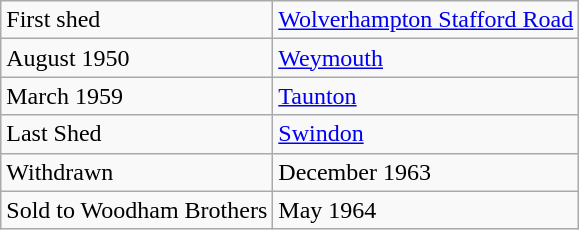<table class="wikitable">
<tr>
<td>First shed</td>
<td><a href='#'>Wolverhampton Stafford Road</a></td>
</tr>
<tr>
<td>August 1950</td>
<td><a href='#'>Weymouth</a></td>
</tr>
<tr>
<td>March 1959</td>
<td><a href='#'>Taunton</a></td>
</tr>
<tr>
<td>Last Shed</td>
<td><a href='#'>Swindon</a></td>
</tr>
<tr>
<td>Withdrawn</td>
<td>December 1963</td>
</tr>
<tr>
<td>Sold to Woodham Brothers</td>
<td>May 1964</td>
</tr>
</table>
